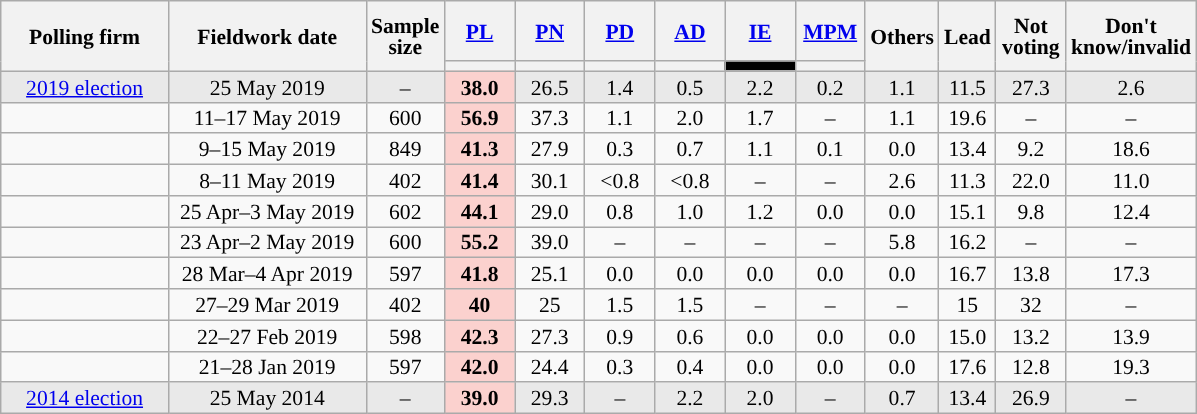<table class="wikitable sortable" style="text-align:center;font-size:90%;line-height:14px;">
<tr style="height:40px;">
<th style="width:105px;" rowspan="2">Polling firm</th>
<th style="width:125px;" rowspan="2">Fieldwork date</th>
<th style="width:35px;" rowspan="2">Sample<br>size</th>
<th class="unsortable" style="width:40px;"><a href='#'>PL</a></th>
<th class="unsortable" style="width:40px;"><a href='#'>PN</a></th>
<th class="unsortable" style="width:40px;"><a href='#'>PD</a></th>
<th class="unsortable" style="width:40px;"><a href='#'>AD</a></th>
<th class="unsortable" style="width:40px;"><a href='#'>IE</a></th>
<th class="unsortable" style="width:40px;"><a href='#'>MPM</a></th>
<th class="unsortable" style="width:40px;" rowspan="2">Others</th>
<th style="width:30px;" rowspan="2">Lead</th>
<th class="unsortable" style="width:40px;" rowspan="2">Not<br>voting</th>
<th class="unsortable" style="width:40px;" rowspan="2">Don't<br>know/invalid</th>
</tr>
<tr>
<th style="background:"></th>
<th style="background:"></th>
<th style="background:"></th>
<th style="background:"></th>
<th style="background:#000000;"></th>
<th style="background:"></th>
</tr>
<tr style="background:#E9E9E9;">
<td><a href='#'>2019 election</a></td>
<td data-sort-value="2019-05-25">25 May 2019</td>
<td>–</td>
<td style="background:#FBD1CE;"><strong>38.0</strong></td>
<td>26.5</td>
<td>1.4</td>
<td>0.5</td>
<td>2.2</td>
<td>0.2</td>
<td>1.1</td>
<td style="background:">11.5</td>
<td>27.3</td>
<td>2.6</td>
</tr>
<tr>
<td></td>
<td data-sort-value="2019-05-17">11–17 May 2019</td>
<td>600</td>
<td style="background:#FBD1CE;"><strong>56.9</strong></td>
<td>37.3</td>
<td>1.1</td>
<td>2.0</td>
<td>1.7</td>
<td>–</td>
<td>1.1</td>
<td style="background:">19.6</td>
<td>–</td>
<td>–</td>
</tr>
<tr>
<td></td>
<td data-sort-value="2019-05-15">9–15 May 2019</td>
<td>849</td>
<td style="background:#FBD1CE;"><strong>41.3</strong></td>
<td>27.9</td>
<td>0.3</td>
<td>0.7</td>
<td>1.1</td>
<td>0.1</td>
<td>0.0</td>
<td style="background:">13.4</td>
<td>9.2</td>
<td>18.6</td>
</tr>
<tr>
<td></td>
<td data-sort-value="2019-05-11">8–11 May 2019</td>
<td>402</td>
<td style="background:#FBD1CE;"><strong>41.4</strong></td>
<td>30.1</td>
<td data-sort-value="0"><0.8</td>
<td data-sort-value="0"><0.8</td>
<td>–</td>
<td>–</td>
<td>2.6</td>
<td style="background:">11.3</td>
<td>22.0</td>
<td>11.0</td>
</tr>
<tr>
<td></td>
<td data-sort-value="2019-05-03">25 Apr–3 May 2019</td>
<td>602</td>
<td style="background:#FBD1CE;"><strong>44.1</strong></td>
<td>29.0</td>
<td>0.8</td>
<td>1.0</td>
<td>1.2</td>
<td>0.0</td>
<td>0.0</td>
<td style="background:">15.1</td>
<td>9.8</td>
<td>12.4</td>
</tr>
<tr>
<td></td>
<td data-sort-value="2019-05-02">23 Apr–2 May 2019</td>
<td>600</td>
<td style="background:#FBD1CE;"><strong>55.2</strong></td>
<td>39.0</td>
<td>–</td>
<td>–</td>
<td>–</td>
<td>–</td>
<td>5.8</td>
<td style="background:">16.2</td>
<td>–</td>
<td>–</td>
</tr>
<tr>
<td></td>
<td data-sort-value="2019-04-04">28 Mar–4 Apr 2019</td>
<td>597</td>
<td style="background:#FBD1CE;"><strong>41.8</strong></td>
<td>25.1</td>
<td>0.0</td>
<td>0.0</td>
<td>0.0</td>
<td>0.0</td>
<td>0.0</td>
<td style="background:">16.7</td>
<td>13.8</td>
<td>17.3</td>
</tr>
<tr>
<td></td>
<td data-sort-value="2019-03-29">27–29 Mar 2019</td>
<td>402</td>
<td style="background:#FBD1CE;"><strong>40</strong></td>
<td>25</td>
<td>1.5</td>
<td>1.5</td>
<td>–</td>
<td>–</td>
<td>–</td>
<td style="background:">15</td>
<td>32</td>
<td>–</td>
</tr>
<tr>
<td></td>
<td data-sort-value="2019-02-27">22–27 Feb 2019</td>
<td>598</td>
<td style="background:#FBD1CE;"><strong>42.3</strong></td>
<td>27.3</td>
<td>0.9</td>
<td>0.6</td>
<td>0.0</td>
<td>0.0</td>
<td>0.0</td>
<td style="background:">15.0</td>
<td>13.2</td>
<td>13.9</td>
</tr>
<tr>
<td></td>
<td data-sort-value="2019-01-28">21–28 Jan 2019</td>
<td>597</td>
<td style="background:#FBD1CE;"><strong>42.0</strong></td>
<td>24.4</td>
<td>0.3</td>
<td>0.4</td>
<td>0.0</td>
<td>0.0</td>
<td>0.0</td>
<td style="background:">17.6</td>
<td>12.8</td>
<td>19.3</td>
</tr>
<tr style="background:#E9E9E9;">
<td><a href='#'>2014 election</a></td>
<td data-sort-value="2014-05-25">25 May 2014</td>
<td>–</td>
<td style="background:#FBD1CE;"><strong>39.0</strong></td>
<td>29.3</td>
<td>–</td>
<td>2.2</td>
<td>2.0</td>
<td>–</td>
<td>0.7</td>
<td style="background:">13.4</td>
<td>26.9</td>
<td>–</td>
</tr>
</table>
